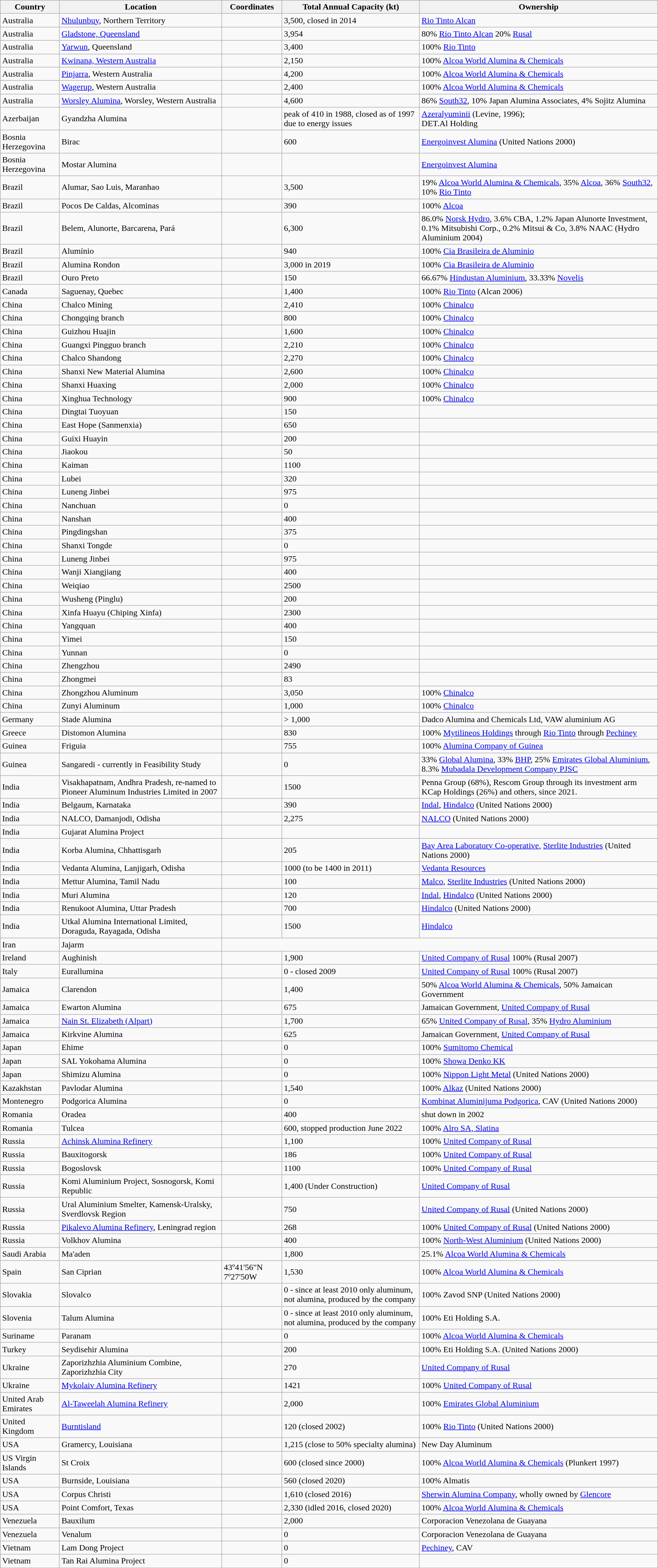<table class="wikitable sortable">
<tr>
<th>Country</th>
<th>Location</th>
<th>Coordinates</th>
<th data-sort-type="number">Total Annual Capacity (kt)</th>
<th>Ownership</th>
</tr>
<tr>
<td>Australia</td>
<td><a href='#'>Nhulunbuy</a>, Northern Territory</td>
<td></td>
<td>3,500, closed in 2014</td>
<td><a href='#'>Rio Tinto Alcan</a></td>
</tr>
<tr>
<td>Australia</td>
<td><a href='#'>Gladstone, Queensland</a></td>
<td></td>
<td>3,954</td>
<td>80% <a href='#'>Rio Tinto Alcan</a> 20% <a href='#'>Rusal</a></td>
</tr>
<tr>
<td>Australia</td>
<td><a href='#'>Yarwun</a>, Queensland</td>
<td></td>
<td>3,400</td>
<td>100% <a href='#'>Rio Tinto</a></td>
</tr>
<tr>
<td>Australia</td>
<td><a href='#'>Kwinana, Western Australia</a></td>
<td></td>
<td>2,150</td>
<td>100% <a href='#'>Alcoa World Alumina & Chemicals</a></td>
</tr>
<tr>
<td>Australia</td>
<td><a href='#'>Pinjarra</a>, Western Australia</td>
<td></td>
<td>4,200</td>
<td>100% <a href='#'>Alcoa World Alumina & Chemicals</a></td>
</tr>
<tr>
<td>Australia</td>
<td><a href='#'>Wagerup</a>, Western Australia</td>
<td></td>
<td>2,400</td>
<td>100% <a href='#'>Alcoa World Alumina & Chemicals</a></td>
</tr>
<tr>
<td>Australia</td>
<td><a href='#'>Worsley Alumina</a>, Worsley, Western Australia</td>
<td></td>
<td>4,600</td>
<td>86% <a href='#'>South32</a>, 10% Japan Alumina Associates, 4% Sojitz Alumina</td>
</tr>
<tr>
<td>Azerbaijan</td>
<td>Gyandzha Alumina</td>
<td></td>
<td>peak of 410 in 1988, closed as of 1997 due to energy issues</td>
<td><a href='#'>Azeralyuminii</a> (Levine, 1996);<br>DET.Al Holding</td>
</tr>
<tr>
<td>Bosnia Herzegovina</td>
<td>Birac</td>
<td></td>
<td>600</td>
<td><a href='#'>Energoinvest Alumina</a> (United Nations 2000)</td>
</tr>
<tr>
<td>Bosnia Herzegovina</td>
<td>Mostar Alumina</td>
<td></td>
<td></td>
<td><a href='#'>Energoinvest Alumina</a></td>
</tr>
<tr>
<td>Brazil</td>
<td>Alumar, Sao Luis, Maranhao</td>
<td></td>
<td>3,500</td>
<td>19% <a href='#'>Alcoa World Alumina & Chemicals</a>, 35% <a href='#'>Alcoa</a>, 36% <a href='#'>South32</a>, 10% <a href='#'>Rio Tinto</a></td>
</tr>
<tr>
<td>Brazil</td>
<td>Pocos De Caldas, Alcominas</td>
<td></td>
<td>390</td>
<td>100% <a href='#'>Alcoa</a></td>
</tr>
<tr>
<td>Brazil</td>
<td>Belem, Alunorte, Barcarena, Pará</td>
<td></td>
<td>6,300</td>
<td>86.0% <a href='#'>Norsk Hydro</a>, 3.6% CBA, 1.2% Japan Alunorte Investment, 0.1% Mitsubishi Corp., 0.2% Mitsui & Co, 3.8% NAAC (Hydro Aluminium 2004)</td>
</tr>
<tr>
<td>Brazil</td>
<td>Alumínio</td>
<td></td>
<td>940</td>
<td>100% <a href='#'>Cia Brasileira de Aluminio</a></td>
</tr>
<tr>
<td>Brazil</td>
<td>Alumina Rondon</td>
<td></td>
<td>3,000 in 2019</td>
<td>100% <a href='#'>Cia Brasileira de Aluminio</a></td>
</tr>
<tr>
<td>Brazil</td>
<td>Ouro Preto</td>
<td></td>
<td>150</td>
<td>66.67% <a href='#'>Hindustan Aluminium</a>, 33.33% <a href='#'>Novelis</a></td>
</tr>
<tr>
<td>Canada</td>
<td>Saguenay, Quebec</td>
<td></td>
<td>1,400</td>
<td>100% <a href='#'>Rio Tinto</a> (Alcan 2006)</td>
</tr>
<tr>
<td>China</td>
<td>Chalco Mining</td>
<td></td>
<td>2,410</td>
<td>100% <a href='#'>Chinalco</a></td>
</tr>
<tr>
<td>China</td>
<td>Chongqing branch</td>
<td></td>
<td>800</td>
<td>100% <a href='#'>Chinalco</a></td>
</tr>
<tr>
<td>China</td>
<td>Guizhou Huajin</td>
<td></td>
<td>1,600</td>
<td>100% <a href='#'>Chinalco</a></td>
</tr>
<tr>
<td>China</td>
<td>Guangxi Pingguo branch</td>
<td></td>
<td>2,210</td>
<td>100% <a href='#'>Chinalco</a></td>
</tr>
<tr>
<td>China</td>
<td>Chalco Shandong</td>
<td></td>
<td>2,270</td>
<td>100% <a href='#'>Chinalco</a></td>
</tr>
<tr>
<td>China</td>
<td>Shanxi New Material Alumina</td>
<td></td>
<td>2,600</td>
<td>100% <a href='#'>Chinalco</a></td>
</tr>
<tr>
<td>China</td>
<td>Shanxi Huaxing</td>
<td></td>
<td>2,000</td>
<td>100% <a href='#'>Chinalco</a></td>
</tr>
<tr>
<td>China</td>
<td>Xinghua Technology</td>
<td></td>
<td>900</td>
<td>100% <a href='#'>Chinalco</a></td>
</tr>
<tr>
<td>China</td>
<td>Dingtai Tuoyuan</td>
<td></td>
<td>150</td>
<td></td>
</tr>
<tr>
<td>China</td>
<td>East Hope (Sanmenxia)</td>
<td></td>
<td>650</td>
<td></td>
</tr>
<tr>
<td>China</td>
<td>Guixi Huayin</td>
<td></td>
<td>200</td>
<td></td>
</tr>
<tr>
<td>China</td>
<td>Jiaokou</td>
<td></td>
<td>50</td>
<td></td>
</tr>
<tr>
<td>China</td>
<td>Kaiman</td>
<td></td>
<td>1100</td>
<td></td>
</tr>
<tr>
<td>China</td>
<td>Lubei</td>
<td></td>
<td>320</td>
<td></td>
</tr>
<tr>
<td>China</td>
<td>Luneng Jinbei</td>
<td></td>
<td>975</td>
<td></td>
</tr>
<tr>
<td>China</td>
<td>Nanchuan</td>
<td></td>
<td>0</td>
<td></td>
</tr>
<tr>
<td>China</td>
<td>Nanshan</td>
<td></td>
<td>400</td>
<td></td>
</tr>
<tr>
<td>China</td>
<td>Pingdingshan</td>
<td></td>
<td>375</td>
<td></td>
</tr>
<tr>
<td>China</td>
<td>Shanxi Tongde</td>
<td></td>
<td>0</td>
<td></td>
</tr>
<tr>
<td>China</td>
<td>Luneng Jinbei</td>
<td></td>
<td>975</td>
<td></td>
</tr>
<tr>
<td>China</td>
<td>Wanji Xiangjiang</td>
<td></td>
<td>400</td>
<td></td>
</tr>
<tr>
<td>China</td>
<td>Weiqiao</td>
<td></td>
<td>2500</td>
<td></td>
</tr>
<tr>
<td>China</td>
<td>Wusheng (Pinglu)</td>
<td></td>
<td>200</td>
<td></td>
</tr>
<tr>
<td>China</td>
<td>Xinfa Huayu (Chiping Xinfa)</td>
<td></td>
<td>2300</td>
<td></td>
</tr>
<tr>
<td>China</td>
<td>Yangquan</td>
<td></td>
<td>400</td>
<td></td>
</tr>
<tr>
<td>China</td>
<td>Yimei</td>
<td></td>
<td>150</td>
<td></td>
</tr>
<tr>
<td>China</td>
<td>Yunnan</td>
<td></td>
<td>0</td>
<td></td>
</tr>
<tr>
<td>China</td>
<td>Zhengzhou</td>
<td></td>
<td>2490</td>
<td></td>
</tr>
<tr>
<td>China</td>
<td>Zhongmei</td>
<td></td>
<td>83</td>
<td></td>
</tr>
<tr>
<td>China</td>
<td>Zhongzhou Aluminum</td>
<td></td>
<td>3,050</td>
<td>100% <a href='#'>Chinalco</a></td>
</tr>
<tr>
<td>China</td>
<td>Zunyi Aluminum</td>
<td></td>
<td>1,000</td>
<td>100% <a href='#'>Chinalco</a></td>
</tr>
<tr>
<td>Germany</td>
<td>Stade Alumina</td>
<td></td>
<td>> 1,000</td>
<td>Dadco Alumina and Chemicals Ltd, VAW aluminium AG </td>
</tr>
<tr>
<td>Greece</td>
<td>Distomon Alumina</td>
<td></td>
<td>830</td>
<td>100% <a href='#'>Mytilineos Holdings</a> through <a href='#'>Rio Tinto</a> through <a href='#'>Pechiney</a></td>
</tr>
<tr>
<td>Guinea</td>
<td>Friguia</td>
<td></td>
<td>755</td>
<td>100% <a href='#'>Alumina Company of Guinea</a></td>
</tr>
<tr>
<td>Guinea</td>
<td>Sangaredi - currently in Feasibility Study</td>
<td></td>
<td>0</td>
<td>33% <a href='#'>Global Alumina</a>, 33% <a href='#'>BHP</a>, 25% <a href='#'>Emirates Global Aluminium</a>, 8.3% <a href='#'>Mubadala Development Company PJSC</a></td>
</tr>
<tr>
<td>India</td>
<td>Visakhapatnam, Andhra Pradesh, re-named to Pioneer Aluminum Industries Limited in 2007</td>
<td></td>
<td>1500</td>
<td>Penna Group (68%), Rescom Group through its investment arm KCap Holdings (26%) and others, since 2021.</td>
</tr>
<tr>
<td>India</td>
<td>Belgaum, Karnataka</td>
<td></td>
<td>390</td>
<td><a href='#'>Indal</a>, <a href='#'>Hindalco</a> (United Nations 2000)</td>
</tr>
<tr>
<td>India</td>
<td>NALCO, Damanjodi, Odisha</td>
<td></td>
<td>2,275</td>
<td><a href='#'>NALCO</a> (United Nations 2000)</td>
</tr>
<tr>
<td>India</td>
<td>Gujarat Alumina Project</td>
<td></td>
<td></td>
<td></td>
</tr>
<tr>
<td>India</td>
<td>Korba Alumina, Chhattisgarh</td>
<td></td>
<td>205</td>
<td><a href='#'>Bay Area Laboratory Co-operative</a>, <a href='#'>Sterlite Industries</a> (United Nations 2000)</td>
</tr>
<tr>
<td>India</td>
<td>Vedanta Alumina, Lanjigarh, Odisha</td>
<td></td>
<td>1000 (to be 1400 in 2011)</td>
<td><a href='#'>Vedanta Resources</a></td>
</tr>
<tr>
<td>India</td>
<td>Mettur Alumina, Tamil Nadu</td>
<td></td>
<td>100</td>
<td><a href='#'>Malco</a>, <a href='#'>Sterlite Industries</a> (United Nations 2000)</td>
</tr>
<tr>
<td>India</td>
<td>Muri Alumina</td>
<td></td>
<td>120</td>
<td><a href='#'>Indal</a>, <a href='#'>Hindalco</a> (United Nations 2000)</td>
</tr>
<tr>
<td>India</td>
<td>Renukoot Alumina, Uttar Pradesh</td>
<td></td>
<td>700</td>
<td><a href='#'>Hindalco</a> (United Nations 2000)</td>
</tr>
<tr>
<td>India</td>
<td>Utkal Alumina International Limited, Doraguda, Rayagada, Odisha</td>
<td></td>
<td>1500</td>
<td><a href='#'>Hindalco</a></td>
</tr>
<tr>
<td>Iran</td>
<td>Jajarm</td>
</tr>
<tr>
<td>Ireland</td>
<td>Aughinish</td>
<td></td>
<td>1,900</td>
<td><a href='#'>United Company of Rusal</a> 100% (Rusal 2007)</td>
</tr>
<tr>
<td>Italy</td>
<td>Eurallumina</td>
<td></td>
<td>0 - closed 2009</td>
<td><a href='#'>United Company of Rusal</a> 100% (Rusal 2007)</td>
</tr>
<tr>
<td>Jamaica</td>
<td>Clarendon</td>
<td></td>
<td>1,400</td>
<td>50% <a href='#'>Alcoa World Alumina & Chemicals</a>, 50% Jamaican Government</td>
</tr>
<tr>
<td>Jamaica</td>
<td>Ewarton Alumina</td>
<td></td>
<td>675</td>
<td>Jamaican Government, <a href='#'>United Company of Rusal</a></td>
</tr>
<tr>
<td>Jamaica</td>
<td><a href='#'>Nain St. Elizabeth (Alpart)</a></td>
<td></td>
<td>1,700</td>
<td>65% <a href='#'>United Company of Rusal</a>, 35% <a href='#'>Hydro Aluminium</a></td>
</tr>
<tr>
<td>Jamaica</td>
<td>Kirkvine Alumina</td>
<td></td>
<td>625</td>
<td>Jamaican Government, <a href='#'>United Company of Rusal</a></td>
</tr>
<tr>
<td>Japan</td>
<td>Ehime</td>
<td></td>
<td>0</td>
<td>100% <a href='#'>Sumitomo Chemical</a></td>
</tr>
<tr>
<td>Japan</td>
<td>SAL Yokohama Alumina</td>
<td></td>
<td>0</td>
<td>100% <a href='#'>Showa Denko KK</a></td>
</tr>
<tr>
<td>Japan</td>
<td>Shimizu Alumina</td>
<td></td>
<td>0</td>
<td>100% <a href='#'>Nippon Light Metal</a> (United Nations 2000)</td>
</tr>
<tr>
<td>Kazakhstan</td>
<td>Pavlodar Alumina</td>
<td></td>
<td>1,540</td>
<td>100% <a href='#'>Alkaz</a> (United Nations 2000)</td>
</tr>
<tr>
<td>Montenegro</td>
<td>Podgorica Alumina</td>
<td></td>
<td>0</td>
<td><a href='#'>Kombinat Aluminijuma Podgorica</a>, CAV (United Nations 2000)</td>
</tr>
<tr>
<td>Romania</td>
<td>Oradea</td>
<td></td>
<td>400</td>
<td>shut down in 2002</td>
</tr>
<tr>
<td>Romania</td>
<td>Tulcea</td>
<td></td>
<td>600, stopped production June 2022</td>
<td>100% <a href='#'>Alro SA, Slatina</a></td>
</tr>
<tr>
<td>Russia</td>
<td><a href='#'>Achinsk Alumina Refinery</a></td>
<td></td>
<td>1,100</td>
<td>100% <a href='#'>United Company of Rusal</a></td>
</tr>
<tr>
<td>Russia</td>
<td>Bauxitogorsk</td>
<td></td>
<td>186</td>
<td>100% <a href='#'>United Company of Rusal</a></td>
</tr>
<tr>
<td>Russia</td>
<td>Bogoslovsk</td>
<td></td>
<td>1100</td>
<td>100% <a href='#'>United Company of Rusal</a></td>
</tr>
<tr>
<td>Russia</td>
<td>Komi Aluminium Project, Sosnogorsk, Komi Republic</td>
<td></td>
<td>1,400 (Under Construction)</td>
<td><a href='#'>United Company of Rusal</a></td>
</tr>
<tr>
<td>Russia</td>
<td>Ural Aluminium Smelter, Kamensk-Uralsky, Sverdlovsk Region</td>
<td></td>
<td>750</td>
<td><a href='#'>United Company of Rusal</a> (United Nations 2000)</td>
</tr>
<tr>
<td>Russia</td>
<td><a href='#'>Pikalevo Alumina Refinery</a>, Leningrad region</td>
<td></td>
<td>268</td>
<td>100% <a href='#'>United Company of Rusal</a> (United Nations 2000)</td>
</tr>
<tr>
<td>Russia</td>
<td>Volkhov Alumina</td>
<td></td>
<td>400</td>
<td>100% <a href='#'>North-West Aluminium</a> (United Nations 2000)</td>
</tr>
<tr>
<td>Saudi Arabia</td>
<td>Ma'aden</td>
<td></td>
<td>1,800</td>
<td>25.1% <a href='#'>Alcoa World Alumina & Chemicals</a></td>
</tr>
<tr>
<td>Spain</td>
<td>San Ciprian</td>
<td>43º41'56"N 7º27'50W</td>
<td>1,530</td>
<td>100% <a href='#'>Alcoa World Alumina & Chemicals</a></td>
</tr>
<tr>
<td>Slovakia</td>
<td>Slovalco</td>
<td></td>
<td>0 - since at least 2010 only aluminum, not alumina, produced by the company</td>
<td>100% 	Zavod SNP (United Nations 2000)</td>
</tr>
<tr>
<td>Slovenia</td>
<td>Talum Alumina</td>
<td></td>
<td>0 - since at least 2010 only aluminum, not alumina, produced by the company</td>
<td>100% Eti Holding S.A.</td>
</tr>
<tr>
<td>Suriname</td>
<td>Paranam</td>
<td></td>
<td>0</td>
<td>100% <a href='#'>Alcoa World Alumina & Chemicals</a></td>
</tr>
<tr>
<td>Turkey</td>
<td>Seydisehir Alumina</td>
<td></td>
<td>200</td>
<td>100% Eti Holding S.A. (United Nations 2000)</td>
</tr>
<tr>
<td>Ukraine</td>
<td>Zaporizhzhia Aluminium Combine, Zaporizhzhia City</td>
<td></td>
<td>270</td>
<td><a href='#'>United Company of Rusal</a></td>
</tr>
<tr>
<td>Ukraine</td>
<td><a href='#'>Mykolaiv Alumina Refinery</a></td>
<td></td>
<td>1421</td>
<td>100% <a href='#'>United Company of Rusal</a></td>
</tr>
<tr>
<td>United Arab Emirates</td>
<td><a href='#'>Al-Taweelah Alumina Refinery</a></td>
<td></td>
<td>2,000</td>
<td>100% <a href='#'>Emirates Global Aluminium</a></td>
</tr>
<tr>
<td>United Kingdom</td>
<td><a href='#'>Burntisland</a></td>
<td></td>
<td>120 (closed 2002)</td>
<td>100% <a href='#'>Rio Tinto</a> (United Nations 2000)</td>
</tr>
<tr>
<td>USA</td>
<td>Gramercy, Louisiana</td>
<td></td>
<td>1,215 (close to 50% specialty alumina)</td>
<td>New Day Aluminum</td>
</tr>
<tr>
<td>US Virgin Islands</td>
<td>St Croix</td>
<td></td>
<td>600 (closed since 2000)</td>
<td>100% <a href='#'>Alcoa World Alumina & Chemicals</a> (Plunkert 1997)</td>
</tr>
<tr>
<td>USA</td>
<td>Burnside, Louisiana</td>
<td></td>
<td>560 (closed 2020)</td>
<td>100% Almatis</td>
</tr>
<tr>
<td>USA</td>
<td>Corpus Christi</td>
<td></td>
<td>1,610 (closed 2016)</td>
<td><a href='#'>Sherwin Alumina Company</a>, wholly owned by <a href='#'>Glencore</a></td>
</tr>
<tr>
<td>USA</td>
<td>Point Comfort, Texas</td>
<td></td>
<td>2,330 (idled 2016, closed 2020)</td>
<td>100% <a href='#'>Alcoa World Alumina & Chemicals</a></td>
</tr>
<tr>
<td>Venezuela</td>
<td>Bauxilum</td>
<td></td>
<td>2,000</td>
<td>Corporacion Venezolana de Guayana</td>
</tr>
<tr>
<td>Venezuela</td>
<td>Venalum</td>
<td></td>
<td>0</td>
<td>Corporacion Venezolana de Guayana</td>
</tr>
<tr>
<td>Vietnam</td>
<td>Lam Dong Project</td>
<td></td>
<td>0</td>
<td><a href='#'>Pechiney</a>, CAV</td>
</tr>
<tr>
<td>Vietnam</td>
<td>Tan Rai Alumina Project</td>
<td></td>
<td>0</td>
<td></td>
</tr>
</table>
